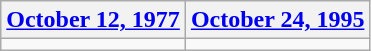<table class=wikitable>
<tr>
<th><a href='#'>October 12, 1977</a></th>
<th><a href='#'>October 24, 1995</a></th>
</tr>
<tr>
<td></td>
<td></td>
</tr>
</table>
